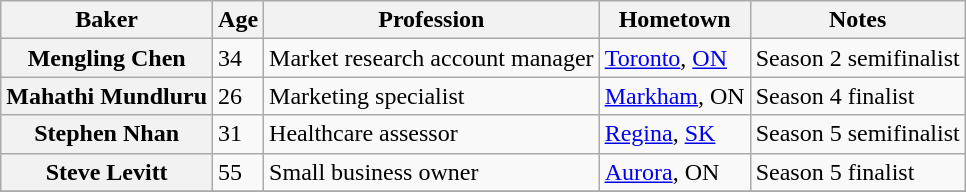<table class="wikitable sortable">
<tr>
<th scope="col">Baker</th>
<th scope="col">Age</th>
<th scope="col" class="unsortable">Profession</th>
<th scope="col" class="unsortable">Hometown</th>
<th scope="col" class="unsortable">Notes</th>
</tr>
<tr>
<th scope="row">Mengling Chen</th>
<td>34</td>
<td>Market research account manager</td>
<td><a href='#'>Toronto</a>, <a href='#'>ON</a></td>
<td>Season 2 semifinalist</td>
</tr>
<tr>
<th scope="row">Mahathi Mundluru</th>
<td>26</td>
<td>Marketing specialist</td>
<td><a href='#'>Markham</a>, ON</td>
<td>Season 4 finalist</td>
</tr>
<tr>
<th scope="row">Stephen Nhan</th>
<td>31</td>
<td>Healthcare assessor</td>
<td><a href='#'>Regina</a>, <a href='#'>SK</a></td>
<td>Season 5 semifinalist</td>
</tr>
<tr>
<th scope="row">Steve Levitt</th>
<td>55</td>
<td>Small business owner</td>
<td><a href='#'>Aurora</a>, ON</td>
<td>Season 5 finalist</td>
</tr>
<tr>
</tr>
</table>
